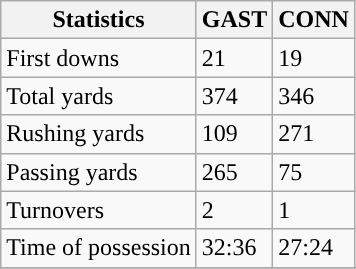<table class="wikitable" style="float: left;">
<tr>
<th>Statistics</th>
<th>GAST</th>
<th>CONN</th>
</tr>
<tr>
<td>First downs</td>
<td>21</td>
<td>19</td>
</tr>
<tr>
<td>Total yards</td>
<td>374</td>
<td>346</td>
</tr>
<tr>
<td>Rushing yards</td>
<td>109</td>
<td>271</td>
</tr>
<tr>
<td>Passing yards</td>
<td>265</td>
<td>75</td>
</tr>
<tr>
<td>Turnovers</td>
<td>2</td>
<td>1</td>
</tr>
<tr>
<td>Time of possession</td>
<td>32:36</td>
<td>27:24</td>
</tr>
<tr>
</tr>
</table>
